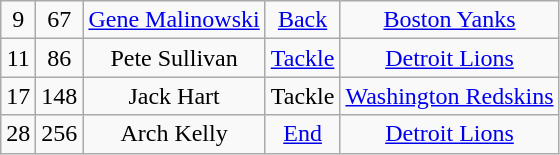<table class="wikitable" style="text-align:center">
<tr>
<td>9</td>
<td>67</td>
<td><a href='#'>Gene Malinowski</a></td>
<td><a href='#'>Back</a></td>
<td><a href='#'>Boston Yanks</a></td>
</tr>
<tr>
<td>11</td>
<td>86</td>
<td>Pete Sullivan</td>
<td><a href='#'>Tackle</a></td>
<td><a href='#'>Detroit Lions</a></td>
</tr>
<tr>
<td>17</td>
<td>148</td>
<td>Jack Hart</td>
<td>Tackle</td>
<td><a href='#'>Washington Redskins</a></td>
</tr>
<tr>
<td>28</td>
<td>256</td>
<td>Arch Kelly</td>
<td><a href='#'>End</a></td>
<td><a href='#'>Detroit Lions</a></td>
</tr>
</table>
